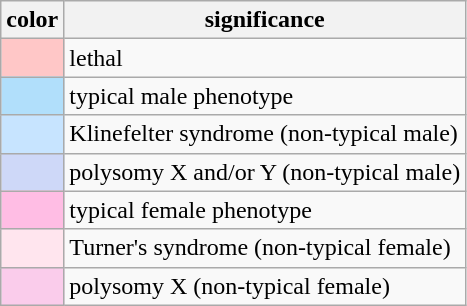<table class="wikitable">
<tr>
<th>color</th>
<th>significance</th>
</tr>
<tr>
<td style="background: #ffc7c7;"></td>
<td>lethal</td>
</tr>
<tr>
<td style="background: #b1dffb;"></td>
<td>typical male phenotype</td>
</tr>
<tr>
<td style="background: #c7e4ff;"></td>
<td>Klinefelter syndrome (non-typical male)</td>
</tr>
<tr>
<td style="background: #ced8f8;"></td>
<td>polysomy X and/or Y (non-typical male)</td>
</tr>
<tr>
<td style="background: #ffbde4;"></td>
<td>typical female phenotype</td>
</tr>
<tr>
<td style="background: #ffe5ee;"></td>
<td>Turner's syndrome (non-typical female)</td>
</tr>
<tr>
<td style="background: #facceb;"></td>
<td>polysomy X (non-typical female)</td>
</tr>
</table>
